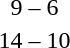<table style="text-align:center">
<tr>
<th width=200></th>
<th width=100></th>
<th width=200></th>
</tr>
<tr>
<td align=right><strong></strong></td>
<td>9 – 6</td>
<td align=left></td>
</tr>
<tr>
<td align=right><strong></strong></td>
<td>14 – 10</td>
<td align=left></td>
</tr>
</table>
